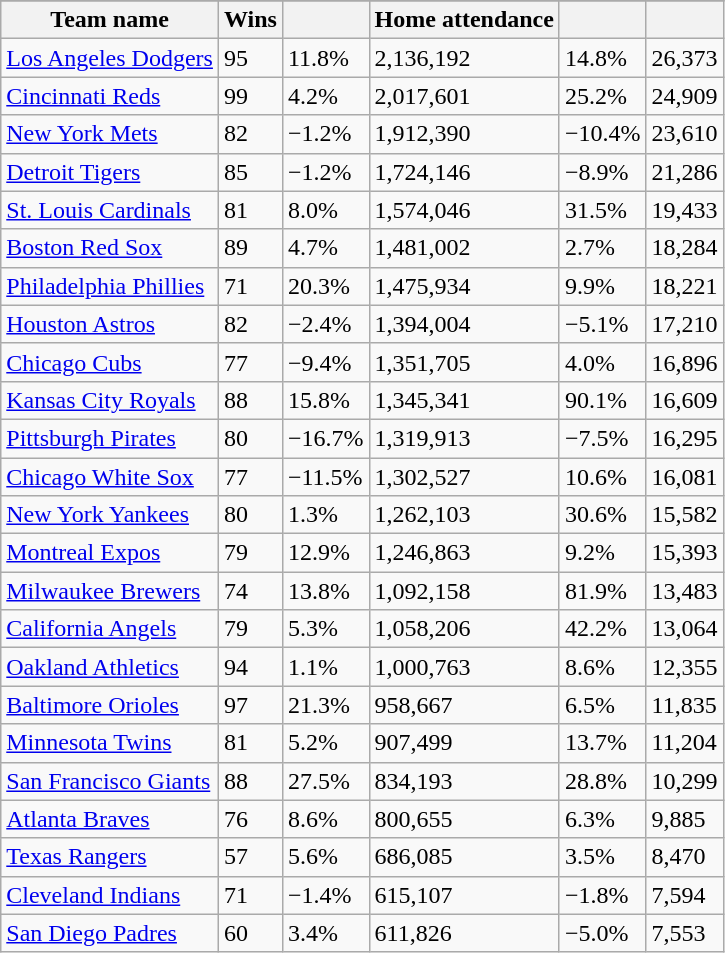<table class="wikitable sortable">
<tr style="text-align:center; font-size:larger;">
</tr>
<tr>
<th>Team name</th>
<th>Wins</th>
<th></th>
<th>Home attendance</th>
<th></th>
<th></th>
</tr>
<tr>
<td><a href='#'>Los Angeles Dodgers</a></td>
<td>95</td>
<td>11.8%</td>
<td>2,136,192</td>
<td>14.8%</td>
<td>26,373</td>
</tr>
<tr>
<td><a href='#'>Cincinnati Reds</a></td>
<td>99</td>
<td>4.2%</td>
<td>2,017,601</td>
<td>25.2%</td>
<td>24,909</td>
</tr>
<tr>
<td><a href='#'>New York Mets</a></td>
<td>82</td>
<td>−1.2%</td>
<td>1,912,390</td>
<td>−10.4%</td>
<td>23,610</td>
</tr>
<tr>
<td><a href='#'>Detroit Tigers</a></td>
<td>85</td>
<td>−1.2%</td>
<td>1,724,146</td>
<td>−8.9%</td>
<td>21,286</td>
</tr>
<tr>
<td><a href='#'>St. Louis Cardinals</a></td>
<td>81</td>
<td>8.0%</td>
<td>1,574,046</td>
<td>31.5%</td>
<td>19,433</td>
</tr>
<tr>
<td><a href='#'>Boston Red Sox</a></td>
<td>89</td>
<td>4.7%</td>
<td>1,481,002</td>
<td>2.7%</td>
<td>18,284</td>
</tr>
<tr>
<td><a href='#'>Philadelphia Phillies</a></td>
<td>71</td>
<td>20.3%</td>
<td>1,475,934</td>
<td>9.9%</td>
<td>18,221</td>
</tr>
<tr>
<td><a href='#'>Houston Astros</a></td>
<td>82</td>
<td>−2.4%</td>
<td>1,394,004</td>
<td>−5.1%</td>
<td>17,210</td>
</tr>
<tr>
<td><a href='#'>Chicago Cubs</a></td>
<td>77</td>
<td>−9.4%</td>
<td>1,351,705</td>
<td>4.0%</td>
<td>16,896</td>
</tr>
<tr>
<td><a href='#'>Kansas City Royals</a></td>
<td>88</td>
<td>15.8%</td>
<td>1,345,341</td>
<td>90.1%</td>
<td>16,609</td>
</tr>
<tr>
<td><a href='#'>Pittsburgh Pirates</a></td>
<td>80</td>
<td>−16.7%</td>
<td>1,319,913</td>
<td>−7.5%</td>
<td>16,295</td>
</tr>
<tr>
<td><a href='#'>Chicago White Sox</a></td>
<td>77</td>
<td>−11.5%</td>
<td>1,302,527</td>
<td>10.6%</td>
<td>16,081</td>
</tr>
<tr>
<td><a href='#'>New York Yankees</a></td>
<td>80</td>
<td>1.3%</td>
<td>1,262,103</td>
<td>30.6%</td>
<td>15,582</td>
</tr>
<tr>
<td><a href='#'>Montreal Expos</a></td>
<td>79</td>
<td>12.9%</td>
<td>1,246,863</td>
<td>9.2%</td>
<td>15,393</td>
</tr>
<tr>
<td><a href='#'>Milwaukee Brewers</a></td>
<td>74</td>
<td>13.8%</td>
<td>1,092,158</td>
<td>81.9%</td>
<td>13,483</td>
</tr>
<tr>
<td><a href='#'>California Angels</a></td>
<td>79</td>
<td>5.3%</td>
<td>1,058,206</td>
<td>42.2%</td>
<td>13,064</td>
</tr>
<tr>
<td><a href='#'>Oakland Athletics</a></td>
<td>94</td>
<td>1.1%</td>
<td>1,000,763</td>
<td>8.6%</td>
<td>12,355</td>
</tr>
<tr>
<td><a href='#'>Baltimore Orioles</a></td>
<td>97</td>
<td>21.3%</td>
<td>958,667</td>
<td>6.5%</td>
<td>11,835</td>
</tr>
<tr>
<td><a href='#'>Minnesota Twins</a></td>
<td>81</td>
<td>5.2%</td>
<td>907,499</td>
<td>13.7%</td>
<td>11,204</td>
</tr>
<tr>
<td><a href='#'>San Francisco Giants</a></td>
<td>88</td>
<td>27.5%</td>
<td>834,193</td>
<td>28.8%</td>
<td>10,299</td>
</tr>
<tr>
<td><a href='#'>Atlanta Braves</a></td>
<td>76</td>
<td>8.6%</td>
<td>800,655</td>
<td>6.3%</td>
<td>9,885</td>
</tr>
<tr>
<td><a href='#'>Texas Rangers</a></td>
<td>57</td>
<td>5.6%</td>
<td>686,085</td>
<td>3.5%</td>
<td>8,470</td>
</tr>
<tr>
<td><a href='#'>Cleveland Indians</a></td>
<td>71</td>
<td>−1.4%</td>
<td>615,107</td>
<td>−1.8%</td>
<td>7,594</td>
</tr>
<tr>
<td><a href='#'>San Diego Padres</a></td>
<td>60</td>
<td>3.4%</td>
<td>611,826</td>
<td>−5.0%</td>
<td>7,553</td>
</tr>
</table>
